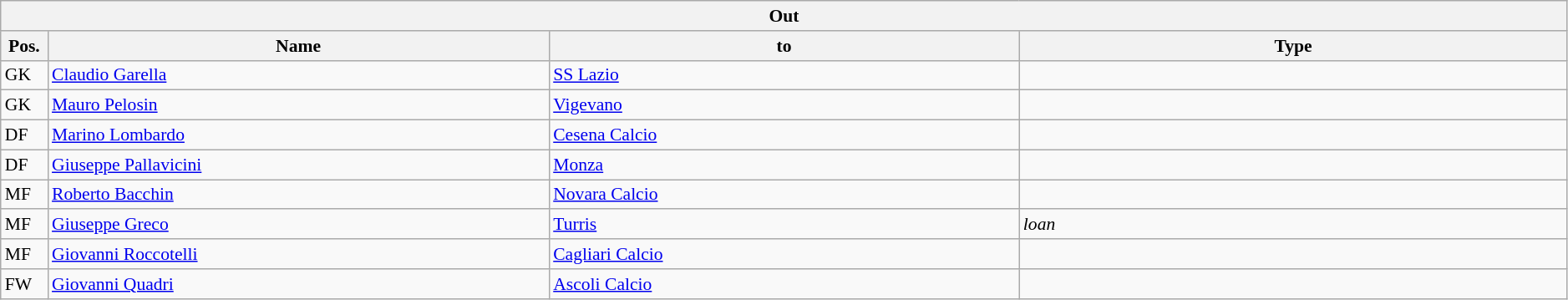<table class="wikitable" style="font-size:90%;width:99%;">
<tr>
<th colspan="4">Out</th>
</tr>
<tr>
<th width=3%>Pos.</th>
<th width=32%>Name</th>
<th width=30%>to</th>
<th width=35%>Type</th>
</tr>
<tr>
<td>GK</td>
<td><a href='#'>Claudio Garella</a></td>
<td><a href='#'>SS Lazio</a></td>
<td></td>
</tr>
<tr>
<td>GK</td>
<td><a href='#'>Mauro Pelosin</a></td>
<td><a href='#'>Vigevano</a></td>
<td></td>
</tr>
<tr>
<td>DF</td>
<td><a href='#'>Marino Lombardo</a></td>
<td><a href='#'>Cesena Calcio</a></td>
<td></td>
</tr>
<tr>
<td>DF</td>
<td><a href='#'>Giuseppe Pallavicini</a></td>
<td><a href='#'>Monza</a></td>
<td></td>
</tr>
<tr>
<td>MF</td>
<td><a href='#'>Roberto Bacchin</a></td>
<td><a href='#'>Novara Calcio</a></td>
<td></td>
</tr>
<tr>
<td>MF</td>
<td><a href='#'>Giuseppe Greco</a></td>
<td><a href='#'>Turris</a></td>
<td><em>loan</em></td>
</tr>
<tr>
<td>MF</td>
<td><a href='#'>Giovanni Roccotelli</a></td>
<td><a href='#'>Cagliari Calcio</a></td>
<td></td>
</tr>
<tr>
<td>FW</td>
<td><a href='#'>Giovanni Quadri</a></td>
<td><a href='#'>Ascoli Calcio</a></td>
<td></td>
</tr>
</table>
